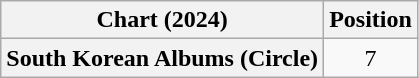<table class="wikitable plainrowheaders" style="text-align:center">
<tr>
<th scope="col">Chart (2024)</th>
<th scope="col">Position</th>
</tr>
<tr>
<th scope="row">South Korean Albums (Circle)</th>
<td>7</td>
</tr>
</table>
